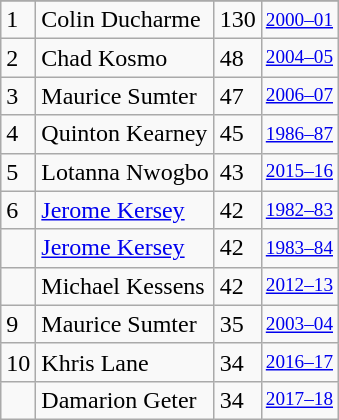<table class="wikitable">
<tr>
</tr>
<tr>
<td>1</td>
<td>Colin Ducharme</td>
<td>130</td>
<td style="font-size:80%;"><a href='#'>2000–01</a></td>
</tr>
<tr>
<td>2</td>
<td>Chad Kosmo</td>
<td>48</td>
<td style="font-size:80%;"><a href='#'>2004–05</a></td>
</tr>
<tr>
<td>3</td>
<td>Maurice Sumter</td>
<td>47</td>
<td style="font-size:80%;"><a href='#'>2006–07</a></td>
</tr>
<tr>
<td>4</td>
<td>Quinton Kearney</td>
<td>45</td>
<td style="font-size:80%;"><a href='#'>1986–87</a></td>
</tr>
<tr>
<td>5</td>
<td>Lotanna Nwogbo</td>
<td>43</td>
<td style="font-size:80%;"><a href='#'>2015–16</a></td>
</tr>
<tr>
<td>6</td>
<td><a href='#'>Jerome Kersey</a></td>
<td>42</td>
<td style="font-size:80%;"><a href='#'>1982–83</a></td>
</tr>
<tr>
<td></td>
<td><a href='#'>Jerome Kersey</a></td>
<td>42</td>
<td style="font-size:80%;"><a href='#'>1983–84</a></td>
</tr>
<tr>
<td></td>
<td>Michael Kessens</td>
<td>42</td>
<td style="font-size:80%;"><a href='#'>2012–13</a></td>
</tr>
<tr>
<td>9</td>
<td>Maurice Sumter</td>
<td>35</td>
<td style="font-size:80%;"><a href='#'>2003–04</a></td>
</tr>
<tr>
<td>10</td>
<td>Khris Lane</td>
<td>34</td>
<td style="font-size:80%;"><a href='#'>2016–17</a></td>
</tr>
<tr>
<td></td>
<td>Damarion Geter</td>
<td>34</td>
<td style="font-size:80%;"><a href='#'>2017–18</a></td>
</tr>
</table>
